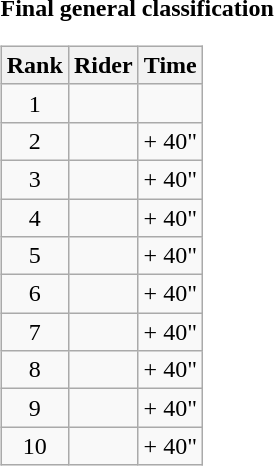<table>
<tr>
<td><strong>Final general classification</strong><br><table class="wikitable">
<tr>
<th scope="col">Rank</th>
<th scope="col">Rider</th>
<th scope="col">Time</th>
</tr>
<tr>
<td style="text-align:center;">1</td>
<td></td>
<td style="text-align:right;"></td>
</tr>
<tr>
<td style="text-align:center;">2</td>
<td></td>
<td style="text-align:right;">+ 40"</td>
</tr>
<tr>
<td style="text-align:center;">3</td>
<td></td>
<td style="text-align:right;">+ 40"</td>
</tr>
<tr>
<td style="text-align:center;">4</td>
<td></td>
<td style="text-align:right;">+ 40"</td>
</tr>
<tr>
<td style="text-align:center;">5</td>
<td></td>
<td style="text-align:right;">+ 40"</td>
</tr>
<tr>
<td style="text-align:center;">6</td>
<td></td>
<td style="text-align:right;">+ 40"</td>
</tr>
<tr>
<td style="text-align:center;">7</td>
<td></td>
<td style="text-align:right;">+ 40"</td>
</tr>
<tr>
<td style="text-align:center;">8</td>
<td></td>
<td style="text-align:right;">+ 40"</td>
</tr>
<tr>
<td style="text-align:center;">9</td>
<td></td>
<td style="text-align:right;">+ 40"</td>
</tr>
<tr>
<td style="text-align:center;">10</td>
<td></td>
<td style="text-align:right;">+ 40"</td>
</tr>
</table>
</td>
</tr>
</table>
